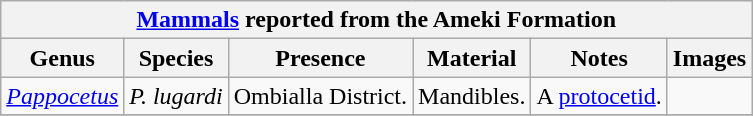<table class="wikitable" align="center">
<tr>
<th colspan="6" align="center"><a href='#'>Mammals</a> reported from the Ameki Formation</th>
</tr>
<tr>
<th>Genus</th>
<th>Species</th>
<th>Presence</th>
<th>Material</th>
<th>Notes</th>
<th>Images</th>
</tr>
<tr>
<td><em><a href='#'>Pappocetus</a></em></td>
<td><em>P. lugardi</em></td>
<td>Ombialla District.</td>
<td>Mandibles.</td>
<td>A <a href='#'>protocetid</a>.</td>
<td></td>
</tr>
<tr>
</tr>
</table>
